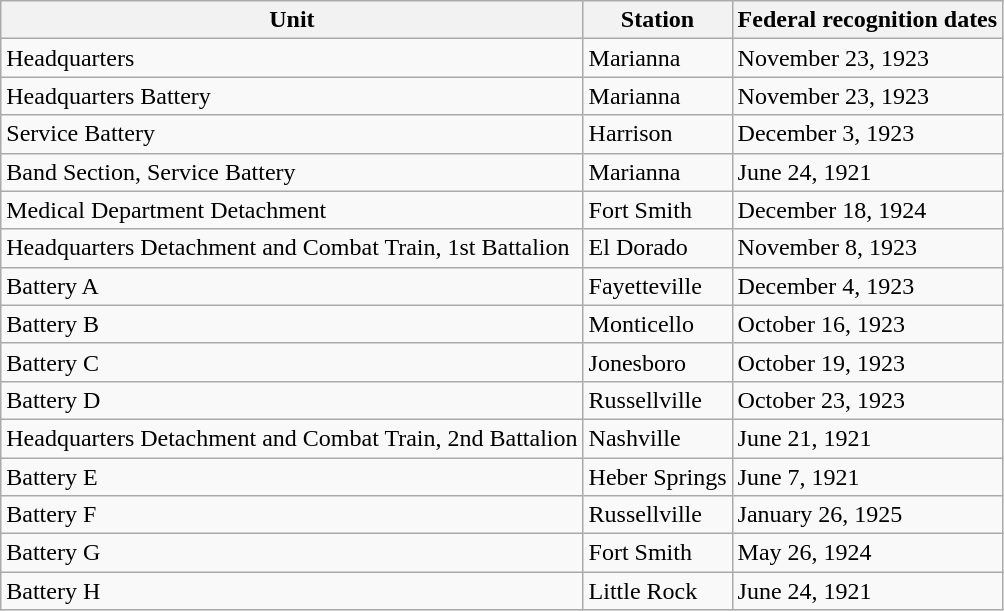<table class="wikitable">
<tr>
<th>Unit</th>
<th>Station</th>
<th>Federal recognition dates</th>
</tr>
<tr>
<td>Headquarters</td>
<td>Marianna</td>
<td>November 23, 1923</td>
</tr>
<tr>
<td>Headquarters Battery</td>
<td>Marianna</td>
<td>November 23, 1923</td>
</tr>
<tr>
<td>Service Battery</td>
<td>Harrison</td>
<td>December 3, 1923</td>
</tr>
<tr>
<td>Band Section, Service Battery</td>
<td>Marianna</td>
<td>June 24, 1921</td>
</tr>
<tr>
<td>Medical Department Detachment</td>
<td>Fort Smith</td>
<td>December 18, 1924</td>
</tr>
<tr>
<td>Headquarters Detachment and Combat Train, 1st Battalion</td>
<td>El Dorado</td>
<td>November 8, 1923</td>
</tr>
<tr>
<td>Battery A</td>
<td>Fayetteville</td>
<td>December 4, 1923</td>
</tr>
<tr>
<td>Battery B</td>
<td>Monticello</td>
<td>October 16, 1923</td>
</tr>
<tr>
<td>Battery C</td>
<td>Jonesboro</td>
<td>October 19, 1923</td>
</tr>
<tr>
<td>Battery D</td>
<td>Russellville</td>
<td>October 23, 1923</td>
</tr>
<tr>
<td>Headquarters Detachment and Combat Train, 2nd Battalion</td>
<td>Nashville</td>
<td>June 21, 1921</td>
</tr>
<tr>
<td>Battery E</td>
<td>Heber Springs</td>
<td>June 7, 1921</td>
</tr>
<tr>
<td>Battery F</td>
<td>Russellville</td>
<td>January 26, 1925</td>
</tr>
<tr>
<td>Battery G</td>
<td>Fort Smith</td>
<td>May 26, 1924</td>
</tr>
<tr>
<td>Battery H</td>
<td>Little Rock</td>
<td>June 24, 1921</td>
</tr>
</table>
